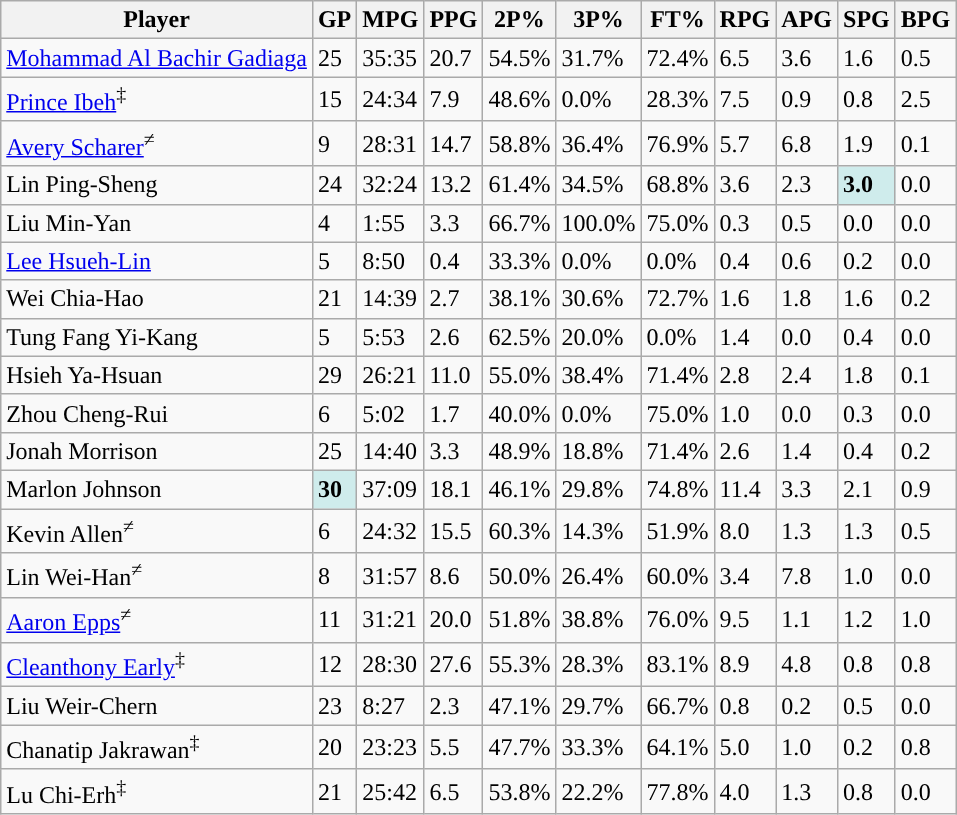<table class="wikitable">
<tr>
<th>Player</th>
<th>GP</th>
<th>MPG</th>
<th>PPG</th>
<th>2P%</th>
<th>3P%</th>
<th>FT%</th>
<th>RPG</th>
<th>APG</th>
<th>SPG</th>
<th>BPG</th>
</tr>
<tr>
<td><a href='#'>Mohammad Al Bachir Gadiaga</a></td>
<td>25</td>
<td>35:35</td>
<td>20.7</td>
<td>54.5%</td>
<td>31.7%</td>
<td>72.4%</td>
<td>6.5</td>
<td>3.6</td>
<td>1.6</td>
<td>0.5</td>
</tr>
<tr>
<td><a href='#'>Prince Ibeh</a><sup>‡</sup></td>
<td>15</td>
<td>24:34</td>
<td>7.9</td>
<td>48.6%</td>
<td>0.0%</td>
<td>28.3%</td>
<td>7.5</td>
<td>0.9</td>
<td>0.8</td>
<td>2.5</td>
</tr>
<tr>
<td><a href='#'>Avery Scharer</a><sup>≠</sup></td>
<td>9</td>
<td>28:31</td>
<td>14.7</td>
<td>58.8%</td>
<td>36.4%</td>
<td>76.9%</td>
<td>5.7</td>
<td>6.8</td>
<td>1.9</td>
<td>0.1</td>
</tr>
<tr>
<td>Lin Ping-Sheng</td>
<td>24</td>
<td>32:24</td>
<td>13.2</td>
<td>61.4%</td>
<td>34.5%</td>
<td>68.8%</td>
<td>3.6</td>
<td>2.3</td>
<td style="background-color: #CFECEC"><strong>3.0</strong></td>
<td>0.0</td>
</tr>
<tr>
<td>Liu Min-Yan</td>
<td>4</td>
<td>1:55</td>
<td>3.3</td>
<td>66.7%</td>
<td>100.0%</td>
<td>75.0%</td>
<td>0.3</td>
<td>0.5</td>
<td>0.0</td>
<td>0.0</td>
</tr>
<tr>
<td><a href='#'>Lee Hsueh-Lin</a></td>
<td>5</td>
<td>8:50</td>
<td>0.4</td>
<td>33.3%</td>
<td>0.0%</td>
<td>0.0%</td>
<td>0.4</td>
<td>0.6</td>
<td>0.2</td>
<td>0.0</td>
</tr>
<tr>
<td>Wei Chia-Hao</td>
<td>21</td>
<td>14:39</td>
<td>2.7</td>
<td>38.1%</td>
<td>30.6%</td>
<td>72.7%</td>
<td>1.6</td>
<td>1.8</td>
<td>1.6</td>
<td>0.2</td>
</tr>
<tr>
<td>Tung Fang Yi-Kang</td>
<td>5</td>
<td>5:53</td>
<td>2.6</td>
<td>62.5%</td>
<td>20.0%</td>
<td>0.0%</td>
<td>1.4</td>
<td>0.0</td>
<td>0.4</td>
<td>0.0</td>
</tr>
<tr>
<td>Hsieh Ya-Hsuan</td>
<td>29</td>
<td>26:21</td>
<td>11.0</td>
<td>55.0%</td>
<td>38.4%</td>
<td>71.4%</td>
<td>2.8</td>
<td>2.4</td>
<td>1.8</td>
<td>0.1</td>
</tr>
<tr>
<td>Zhou Cheng-Rui</td>
<td>6</td>
<td>5:02</td>
<td>1.7</td>
<td>40.0%</td>
<td>0.0%</td>
<td>75.0%</td>
<td>1.0</td>
<td>0.0</td>
<td>0.3</td>
<td>0.0</td>
</tr>
<tr>
<td>Jonah Morrison</td>
<td>25</td>
<td>14:40</td>
<td>3.3</td>
<td>48.9%</td>
<td>18.8%</td>
<td>71.4%</td>
<td>2.6</td>
<td>1.4</td>
<td>0.4</td>
<td>0.2</td>
</tr>
<tr>
<td>Marlon Johnson</td>
<td style="background-color: #CFECEC"><strong>30</strong></td>
<td>37:09</td>
<td>18.1</td>
<td>46.1%</td>
<td>29.8%</td>
<td>74.8%</td>
<td>11.4</td>
<td>3.3</td>
<td>2.1</td>
<td>0.9</td>
</tr>
<tr>
<td>Kevin Allen<sup>≠</sup></td>
<td>6</td>
<td>24:32</td>
<td>15.5</td>
<td>60.3%</td>
<td>14.3%</td>
<td>51.9%</td>
<td>8.0</td>
<td>1.3</td>
<td>1.3</td>
<td>0.5</td>
</tr>
<tr>
<td>Lin Wei-Han<sup>≠</sup></td>
<td>8</td>
<td>31:57</td>
<td>8.6</td>
<td>50.0%</td>
<td>26.4%</td>
<td>60.0%</td>
<td>3.4</td>
<td>7.8</td>
<td>1.0</td>
<td>0.0</td>
</tr>
<tr>
<td><a href='#'>Aaron Epps</a><sup>≠</sup></td>
<td>11</td>
<td>31:21</td>
<td>20.0</td>
<td>51.8%</td>
<td>38.8%</td>
<td>76.0%</td>
<td>9.5</td>
<td>1.1</td>
<td>1.2</td>
<td>1.0</td>
</tr>
<tr>
<td><a href='#'>Cleanthony Early</a><sup>‡</sup></td>
<td>12</td>
<td>28:30</td>
<td>27.6</td>
<td>55.3%</td>
<td>28.3%</td>
<td>83.1%</td>
<td>8.9</td>
<td>4.8</td>
<td>0.8</td>
<td>0.8</td>
</tr>
<tr>
<td>Liu Weir-Chern</td>
<td>23</td>
<td>8:27</td>
<td>2.3</td>
<td>47.1%</td>
<td>29.7%</td>
<td>66.7%</td>
<td>0.8</td>
<td>0.2</td>
<td>0.5</td>
<td>0.0</td>
</tr>
<tr>
<td>Chanatip Jakrawan<sup>‡</sup></td>
<td>20</td>
<td>23:23</td>
<td>5.5</td>
<td>47.7%</td>
<td>33.3%</td>
<td>64.1%</td>
<td>5.0</td>
<td>1.0</td>
<td>0.2</td>
<td>0.8</td>
</tr>
<tr>
<td>Lu Chi-Erh<sup>‡</sup></td>
<td>21</td>
<td>25:42</td>
<td>6.5</td>
<td>53.8%</td>
<td>22.2%</td>
<td>77.8%</td>
<td>4.0</td>
<td>1.3</td>
<td>0.8</td>
<td>0.0</td>
</tr>
</table>
